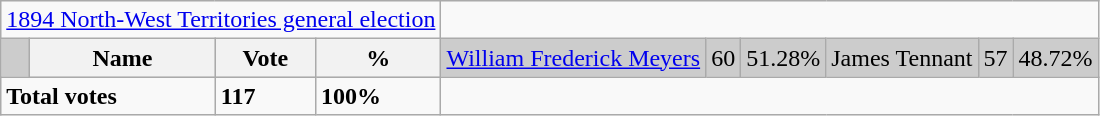<table class="wikitable">
<tr>
<td colspan=4 align=center><a href='#'>1894 North-West Territories general election</a></td>
</tr>
<tr bgcolor="CCCCCC">
<td></td>
<th>Name</th>
<th>Vote</th>
<th>%<br></th>
<td><a href='#'>William Frederick Meyers</a></td>
<td>60</td>
<td>51.28%<br></td>
<td>James Tennant</td>
<td>57</td>
<td>48.72%</td>
</tr>
<tr>
<td colspan=2><strong>Total votes</strong></td>
<td><strong>117</strong></td>
<td alignment="left"><strong>100%</strong></td>
</tr>
</table>
